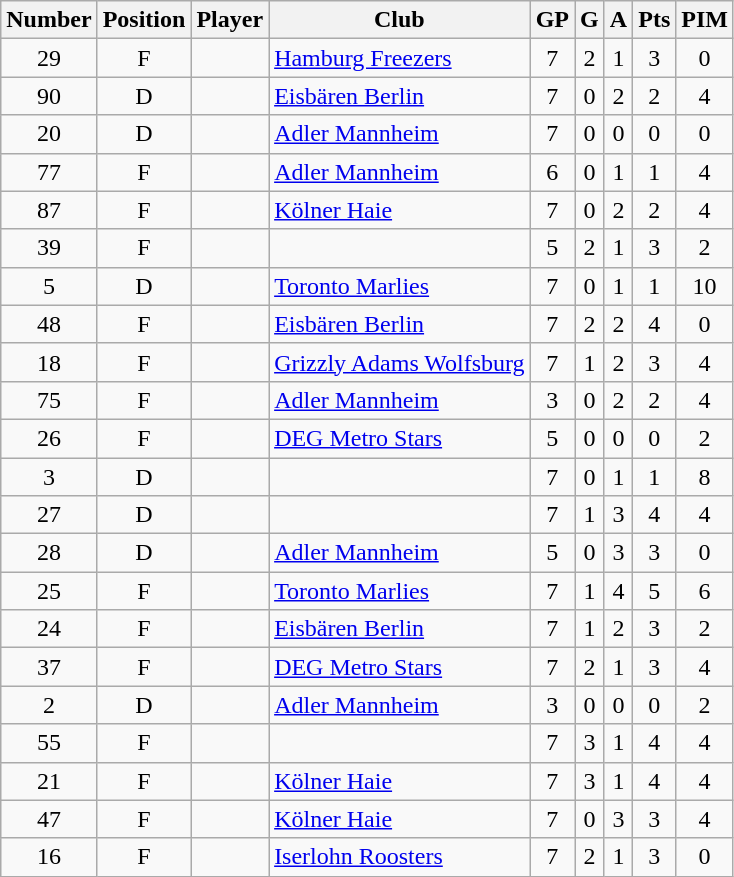<table class="wikitable sortable" style="text-align: center;">
<tr>
<th scope="col">Number</th>
<th scope="col">Position</th>
<th scope="col">Player</th>
<th scope="col">Club</th>
<th scope="col">GP</th>
<th scope="col">G</th>
<th scope="col">A</th>
<th scope="col">Pts</th>
<th scope="col">PIM</th>
</tr>
<tr>
<td>29</td>
<td>F</td>
<td scope="row" align=left></td>
<td align=left><a href='#'>Hamburg Freezers</a></td>
<td>7</td>
<td>2</td>
<td>1</td>
<td>3</td>
<td>0</td>
</tr>
<tr>
<td>90</td>
<td>D</td>
<td scope="row" align=left></td>
<td align=left><a href='#'>Eisbären Berlin</a></td>
<td>7</td>
<td>0</td>
<td>2</td>
<td>2</td>
<td>4</td>
</tr>
<tr>
<td>20</td>
<td>D</td>
<td scope="row" align=left></td>
<td align=left><a href='#'>Adler Mannheim</a></td>
<td>7</td>
<td>0</td>
<td>0</td>
<td>0</td>
<td>0</td>
</tr>
<tr>
<td>77</td>
<td>F</td>
<td scope="row" align=left></td>
<td align=left><a href='#'>Adler Mannheim</a></td>
<td>6</td>
<td>0</td>
<td>1</td>
<td>1</td>
<td>4</td>
</tr>
<tr>
<td>87</td>
<td>F</td>
<td scope="row" align=left></td>
<td align=left><a href='#'>Kölner Haie</a></td>
<td>7</td>
<td>0</td>
<td>2</td>
<td>2</td>
<td>4</td>
</tr>
<tr>
<td>39</td>
<td>F</td>
<td scope="row" align=left></td>
<td align=left></td>
<td>5</td>
<td>2</td>
<td>1</td>
<td>3</td>
<td>2</td>
</tr>
<tr>
<td>5</td>
<td>D</td>
<td scope="row" align=left></td>
<td align=left><a href='#'>Toronto Marlies</a></td>
<td>7</td>
<td>0</td>
<td>1</td>
<td>1</td>
<td>10</td>
</tr>
<tr>
<td>48</td>
<td>F</td>
<td scope="row" align=left></td>
<td align=left><a href='#'>Eisbären Berlin</a></td>
<td>7</td>
<td>2</td>
<td>2</td>
<td>4</td>
<td>0</td>
</tr>
<tr>
<td>18</td>
<td>F</td>
<td scope="row" align=left></td>
<td align=left><a href='#'>Grizzly Adams Wolfsburg</a></td>
<td>7</td>
<td>1</td>
<td>2</td>
<td>3</td>
<td>4</td>
</tr>
<tr>
<td>75</td>
<td>F</td>
<td scope="row" align=left></td>
<td align=left><a href='#'>Adler Mannheim</a></td>
<td>3</td>
<td>0</td>
<td>2</td>
<td>2</td>
<td>4</td>
</tr>
<tr>
<td>26</td>
<td>F</td>
<td scope="row" align=left></td>
<td align=left><a href='#'>DEG Metro Stars</a></td>
<td>5</td>
<td>0</td>
<td>0</td>
<td>0</td>
<td>2</td>
</tr>
<tr>
<td>3</td>
<td>D</td>
<td scope="row" align=left></td>
<td align=left></td>
<td>7</td>
<td>0</td>
<td>1</td>
<td>1</td>
<td>8</td>
</tr>
<tr>
<td>27</td>
<td>D</td>
<td scope="row" align=left></td>
<td align=left></td>
<td>7</td>
<td>1</td>
<td>3</td>
<td>4</td>
<td>4</td>
</tr>
<tr>
<td>28</td>
<td>D</td>
<td scope="row" align=left></td>
<td align=left><a href='#'>Adler Mannheim</a></td>
<td>5</td>
<td>0</td>
<td>3</td>
<td>3</td>
<td>0</td>
</tr>
<tr>
<td>25</td>
<td>F</td>
<td scope="row" align=left></td>
<td align=left><a href='#'>Toronto Marlies</a></td>
<td>7</td>
<td>1</td>
<td>4</td>
<td>5</td>
<td>6</td>
</tr>
<tr>
<td>24</td>
<td>F</td>
<td scope="row" align=left></td>
<td align=left><a href='#'>Eisbären Berlin</a></td>
<td>7</td>
<td>1</td>
<td>2</td>
<td>3</td>
<td>2</td>
</tr>
<tr>
<td>37</td>
<td>F</td>
<td scope="row" align=left></td>
<td align=left><a href='#'>DEG Metro Stars</a></td>
<td>7</td>
<td>2</td>
<td>1</td>
<td>3</td>
<td>4</td>
</tr>
<tr>
<td>2</td>
<td>D</td>
<td scope="row" align=left></td>
<td align=left><a href='#'>Adler Mannheim</a></td>
<td>3</td>
<td>0</td>
<td>0</td>
<td>0</td>
<td>2</td>
</tr>
<tr>
<td>55</td>
<td>F</td>
<td scope="row" align=left></td>
<td align=left></td>
<td>7</td>
<td>3</td>
<td>1</td>
<td>4</td>
<td>4</td>
</tr>
<tr>
<td>21</td>
<td>F</td>
<td scope="row" align=left></td>
<td align=left><a href='#'>Kölner Haie</a></td>
<td>7</td>
<td>3</td>
<td>1</td>
<td>4</td>
<td>4</td>
</tr>
<tr>
<td>47</td>
<td>F</td>
<td scope="row" align=left></td>
<td align=left><a href='#'>Kölner Haie</a></td>
<td>7</td>
<td>0</td>
<td>3</td>
<td>3</td>
<td>4</td>
</tr>
<tr>
<td>16</td>
<td>F</td>
<td scope="row" align=left></td>
<td align=left><a href='#'>Iserlohn Roosters</a></td>
<td>7</td>
<td>2</td>
<td>1</td>
<td>3</td>
<td>0</td>
</tr>
</table>
